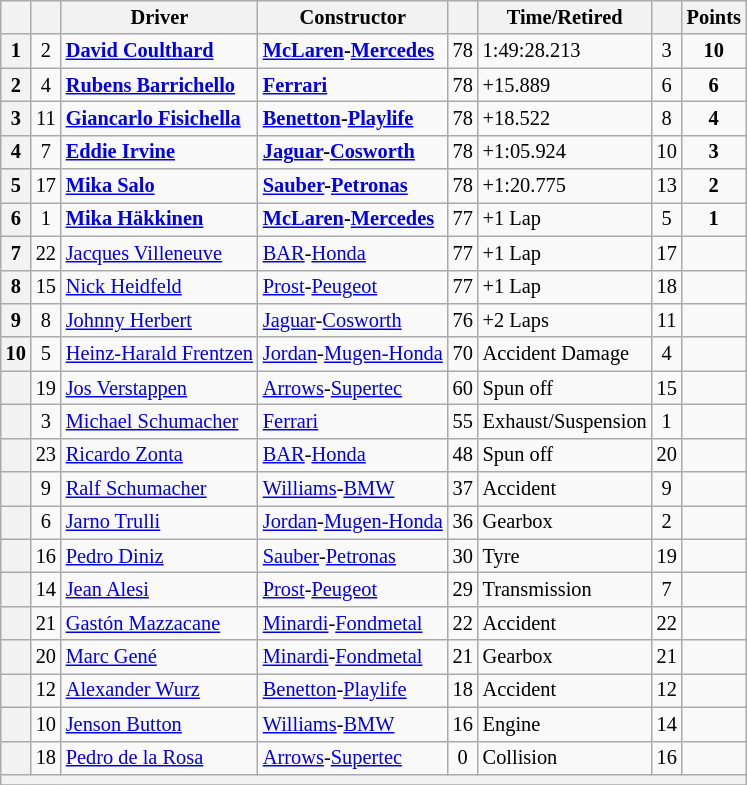<table class="wikitable sortable" style="font-size: 85%;">
<tr>
<th scope="col"></th>
<th scope="col"></th>
<th scope="col">Driver</th>
<th scope="col">Constructor</th>
<th scope="col" class="unsortable"></th>
<th scope="col" class="unsortable">Time/Retired</th>
<th scope="col"></th>
<th scope="col">Points</th>
</tr>
<tr>
<th scope="row">1</th>
<td align="center">2</td>
<td data-sort-value="COU"> <strong><a href='#'>David Coulthard</a></strong></td>
<td><strong><a href='#'>McLaren</a>-<a href='#'>Mercedes</a></strong></td>
<td align="center">78</td>
<td>1:49:28.213</td>
<td align="center">3</td>
<td align="center"><strong>10</strong></td>
</tr>
<tr>
<th scope="row">2</th>
<td align="center">4</td>
<td data-sort-value="BAR"> <strong><a href='#'>Rubens Barrichello</a></strong></td>
<td><strong><a href='#'>Ferrari</a></strong></td>
<td align="center">78</td>
<td>+15.889</td>
<td align="center">6</td>
<td align="center"><strong>6</strong></td>
</tr>
<tr>
<th scope="row">3</th>
<td align="center">11</td>
<td data-sort-value="FIS"> <strong><a href='#'>Giancarlo Fisichella</a></strong></td>
<td><strong><a href='#'>Benetton</a>-<a href='#'>Playlife</a></strong></td>
<td align="center">78</td>
<td>+18.522</td>
<td align="center">8</td>
<td align="center"><strong>4</strong></td>
</tr>
<tr>
<th scope="row">4</th>
<td align="center">7</td>
<td data-sort-value="IRV"> <strong><a href='#'>Eddie Irvine</a></strong></td>
<td><strong><a href='#'>Jaguar</a>-<a href='#'>Cosworth</a></strong></td>
<td align="center">78</td>
<td>+1:05.924</td>
<td align="center">10</td>
<td align="center"><strong>3</strong></td>
</tr>
<tr>
<th scope="row">5</th>
<td align="center">17</td>
<td data-sort-value="SAL"> <strong><a href='#'>Mika Salo</a></strong></td>
<td><strong><a href='#'>Sauber</a>-<a href='#'>Petronas</a></strong></td>
<td align="center">78</td>
<td>+1:20.775</td>
<td align="center">13</td>
<td align="center"><strong>2</strong></td>
</tr>
<tr>
<th scope="row">6</th>
<td align="center">1</td>
<td data-sort-value="HAK"> <strong><a href='#'>Mika Häkkinen</a></strong></td>
<td><strong><a href='#'>McLaren</a>-<a href='#'>Mercedes</a></strong></td>
<td align="center">77</td>
<td>+1 Lap</td>
<td align="center">5</td>
<td align="center"><strong>1</strong></td>
</tr>
<tr>
<th scope="row">7</th>
<td align="center">22</td>
<td data-sort-value="VIL"> <a href='#'>Jacques Villeneuve</a></td>
<td><a href='#'>BAR</a>-<a href='#'>Honda</a></td>
<td align="center">77</td>
<td>+1 Lap</td>
<td align="center">17</td>
<td> </td>
</tr>
<tr>
<th scope="row">8</th>
<td align="center">15</td>
<td data-sort-value="HEI"> <a href='#'>Nick Heidfeld</a></td>
<td><a href='#'>Prost</a>-<a href='#'>Peugeot</a></td>
<td align="center">77</td>
<td>+1 Lap</td>
<td align="center">18</td>
<td> </td>
</tr>
<tr>
<th scope="row">9</th>
<td align="center">8</td>
<td data-sort-value="HER"> <a href='#'>Johnny Herbert</a></td>
<td><a href='#'>Jaguar</a>-<a href='#'>Cosworth</a></td>
<td align="center">76</td>
<td>+2 Laps</td>
<td align="center">11</td>
<td> </td>
</tr>
<tr>
<th scope="row">10</th>
<td align="center">5</td>
<td data-sort-value="FRE"> <a href='#'>Heinz-Harald Frentzen</a></td>
<td><a href='#'>Jordan</a>-<a href='#'>Mugen-Honda</a></td>
<td align="center">70</td>
<td>Accident Damage</td>
<td align="center">4</td>
<td> </td>
</tr>
<tr>
<th scope="row" data-sort-value="11"></th>
<td align="center">19</td>
<td data-sort-value="VER"> <a href='#'>Jos Verstappen</a></td>
<td><a href='#'>Arrows</a>-<a href='#'>Supertec</a></td>
<td align="center">60</td>
<td>Spun off</td>
<td align="center">15</td>
<td> </td>
</tr>
<tr>
<th scope="row" data-sort-value="12"></th>
<td align="center">3</td>
<td data-sort-value="SCH2"> <a href='#'>Michael Schumacher</a></td>
<td><a href='#'>Ferrari</a></td>
<td align="center">55</td>
<td>Exhaust/Suspension</td>
<td align="center">1</td>
<td> </td>
</tr>
<tr>
<th scope="row" data-sort-value="13"></th>
<td align="center">23</td>
<td data-sort-value="ZON"> <a href='#'>Ricardo Zonta</a></td>
<td><a href='#'>BAR</a>-<a href='#'>Honda</a></td>
<td align="center">48</td>
<td>Spun off</td>
<td align="center">20</td>
<td> </td>
</tr>
<tr>
<th scope="row" data-sort-value="14"></th>
<td align="center">9</td>
<td data-sort-value="SCH2"> <a href='#'>Ralf Schumacher</a></td>
<td><a href='#'>Williams</a>-<a href='#'>BMW</a></td>
<td align="center">37</td>
<td>Accident</td>
<td align="center">9</td>
<td> </td>
</tr>
<tr>
<th scope="row" data-sort-value="15"></th>
<td align="center">6</td>
<td data-sort-value="TRu"> <a href='#'>Jarno Trulli</a></td>
<td><a href='#'>Jordan</a>-<a href='#'>Mugen-Honda</a></td>
<td align="center">36</td>
<td>Gearbox</td>
<td align="center">2</td>
<td> </td>
</tr>
<tr>
<th scope="row" data-sort-value="16"></th>
<td align="center">16</td>
<td data-sort-value="DIN"> <a href='#'>Pedro Diniz</a></td>
<td><a href='#'>Sauber</a>-<a href='#'>Petronas</a></td>
<td align="center">30</td>
<td>Tyre</td>
<td align="center">19</td>
<td> </td>
</tr>
<tr>
<th scope="row" data-sort-value="17"></th>
<td align="center">14</td>
<td data-sort-value="ALE"> <a href='#'>Jean Alesi</a></td>
<td><a href='#'>Prost</a>-<a href='#'>Peugeot</a></td>
<td align="center">29</td>
<td>Transmission</td>
<td align="center">7</td>
<td> </td>
</tr>
<tr>
<th scope="row" data-sort-value="18"></th>
<td align="center">21</td>
<td data-sort-value="MAZ"> <a href='#'>Gastón Mazzacane</a></td>
<td><a href='#'>Minardi</a>-<a href='#'>Fondmetal</a></td>
<td align="center">22</td>
<td>Accident</td>
<td align="center">22</td>
<td> </td>
</tr>
<tr>
<th scope="row" data-sort-value="19"></th>
<td align="center">20</td>
<td data-sort-value="GEN"> <a href='#'>Marc Gené</a></td>
<td><a href='#'>Minardi</a>-<a href='#'>Fondmetal</a></td>
<td align="center">21</td>
<td>Gearbox</td>
<td align="center">21</td>
<td> </td>
</tr>
<tr>
<th scope="row" data-sort-value="20"></th>
<td align="center">12</td>
<td data-sort-value="WUR"> <a href='#'>Alexander Wurz</a></td>
<td><a href='#'>Benetton</a>-<a href='#'>Playlife</a></td>
<td align="center">18</td>
<td>Accident</td>
<td align="center">12</td>
<td> </td>
</tr>
<tr>
<th scope="row" data-sort-value="21"></th>
<td align="center">10</td>
<td data-sort-value="BUT"> <a href='#'>Jenson Button</a></td>
<td><a href='#'>Williams</a>-<a href='#'>BMW</a></td>
<td align="center">16</td>
<td>Engine</td>
<td align="center">14</td>
<td> </td>
</tr>
<tr>
<th scope="row" data-sort-value="22"></th>
<td align="center">18</td>
<td data-sort-value="DEL"> <a href='#'>Pedro de la Rosa</a></td>
<td><a href='#'>Arrows</a>-<a href='#'>Supertec</a></td>
<td align="center">0</td>
<td>Collision</td>
<td align="center">16</td>
<td> </td>
</tr>
<tr class="sortbottom">
<th colspan="8"></th>
</tr>
<tr>
</tr>
</table>
